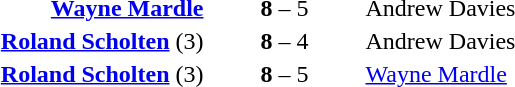<table style="text-align:center">
<tr>
<th width=200></th>
<th width=100></th>
<th width=200></th>
</tr>
<tr>
<td align=right><strong><a href='#'>Wayne Mardle</a></strong> </td>
<td><strong>8</strong> – 5</td>
<td align=left> Andrew Davies</td>
</tr>
<tr>
<td align=right><strong><a href='#'>Roland Scholten</a></strong> (3) </td>
<td><strong>8</strong> – 4</td>
<td align=left> Andrew Davies</td>
</tr>
<tr>
<td align=right><strong><a href='#'>Roland Scholten</a></strong> (3) </td>
<td><strong>8</strong> – 5</td>
<td align=left> <a href='#'>Wayne Mardle</a></td>
</tr>
</table>
